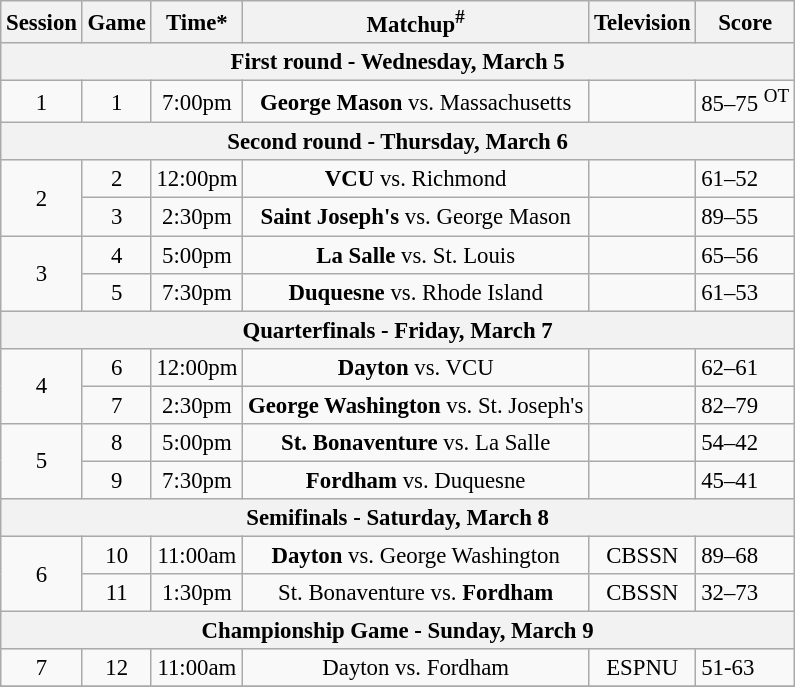<table class="wikitable" style="font-size: 95%; text-align:center;">
<tr>
<th>Session</th>
<th>Game</th>
<th>Time*</th>
<th>Matchup<sup>#</sup></th>
<th>Television</th>
<th>Score</th>
</tr>
<tr>
<th colspan=6>First round - Wednesday, March 5</th>
</tr>
<tr>
<td rowspan=1>1</td>
<td>1</td>
<td>7:00pm</td>
<td><strong>George Mason</strong> vs. Massachusetts</td>
<td></td>
<td style="text-align:left;">85–75 <sup>OT</sup></td>
</tr>
<tr>
<th colspan=6>Second round - Thursday, March 6</th>
</tr>
<tr>
<td rowspan=2>2</td>
<td>2</td>
<td>12:00pm</td>
<td><strong>VCU</strong> vs. Richmond</td>
<td></td>
<td style="text-align:left;">61–52</td>
</tr>
<tr>
<td>3</td>
<td>2:30pm</td>
<td><strong>Saint Joseph's</strong> vs. George Mason</td>
<td></td>
<td style="text-align:left;">89–55</td>
</tr>
<tr>
<td rowspan=2>3</td>
<td>4</td>
<td>5:00pm</td>
<td><strong>La Salle</strong> vs. St. Louis</td>
<td></td>
<td style="text-align:left;">65–56</td>
</tr>
<tr>
<td>5</td>
<td>7:30pm</td>
<td><strong>Duquesne</strong> vs. Rhode Island</td>
<td></td>
<td style="text-align:left;">61–53</td>
</tr>
<tr>
<th colspan=6>Quarterfinals - Friday, March 7</th>
</tr>
<tr>
<td rowspan=2>4</td>
<td>6</td>
<td>12:00pm</td>
<td><strong>Dayton </strong>vs. VCU</td>
<td></td>
<td style="text-align:left;">62–61</td>
</tr>
<tr>
<td>7</td>
<td>2:30pm</td>
<td><strong>George Washington</strong> vs. St. Joseph's</td>
<td></td>
<td style="text-align:left;">82–79</td>
</tr>
<tr>
<td rowspan=2>5</td>
<td>8</td>
<td>5:00pm</td>
<td><strong>St. Bonaventure</strong> vs. La Salle</td>
<td></td>
<td style="text-align:left;">54–42</td>
</tr>
<tr>
<td>9</td>
<td>7:30pm</td>
<td><strong>Fordham</strong> vs. Duquesne</td>
<td></td>
<td style="text-align:left;">45–41</td>
</tr>
<tr>
<th colspan=6>Semifinals - Saturday, March 8</th>
</tr>
<tr>
<td rowspan=2>6</td>
<td>10</td>
<td>11:00am</td>
<td><strong>Dayton</strong> vs. George Washington</td>
<td>CBSSN</td>
<td style="text-align:left;">89–68</td>
</tr>
<tr>
<td>11</td>
<td>1:30pm</td>
<td>St. Bonaventure vs. <strong>Fordham</strong></td>
<td>CBSSN</td>
<td style="text-align:left;">32–73</td>
</tr>
<tr>
<th colspan=6>Championship Game - Sunday, March 9</th>
</tr>
<tr>
<td>7</td>
<td>12</td>
<td>11:00am</td>
<td>Dayton vs. Fordham</td>
<td>ESPNU</td>
<td style="text-align:left;">51-63</td>
</tr>
<tr>
</tr>
</table>
